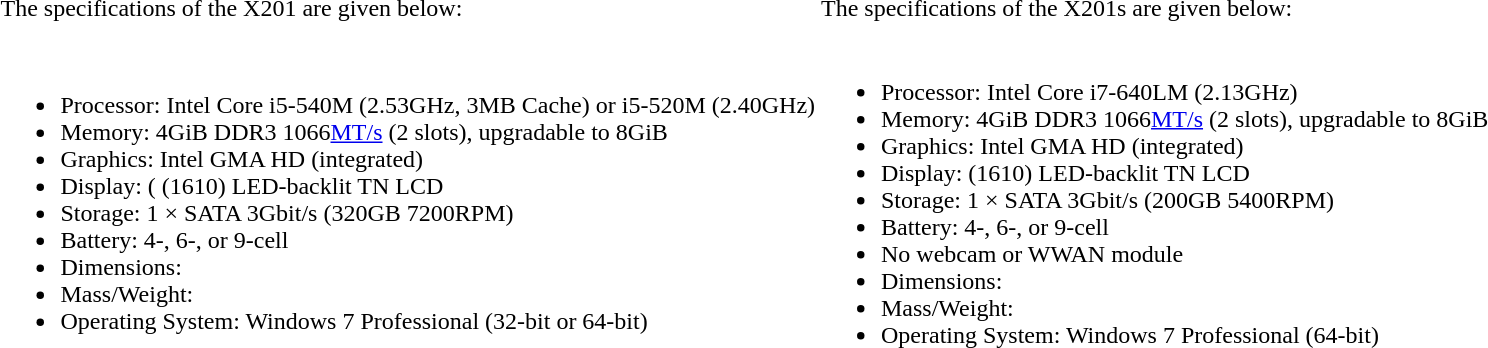<table>
<tr>
<td>The specifications of the X201 are given below:</td>
<td>The specifications of the X201s are given below:</td>
</tr>
<tr>
<td><br><ul><li>Processor: Intel Core i5-540M (2.53GHz, 3MB Cache) or i5-520M (2.40GHz)</li><li>Memory: 4GiB DDR3 1066<a href='#'>MT/s</a> (2 slots), upgradable to 8GiB</li><li>Graphics: Intel GMA HD (integrated)</li><li>Display:  ( (1610) LED-backlit TN LCD </li><li>Storage: 1 × SATA 3Gbit/s (320GB 7200RPM)</li><li>Battery: 4-, 6-, or 9-cell</li><li>Dimensions: </li><li>Mass/Weight: </li><li>Operating System: Windows 7 Professional (32-bit or 64-bit)</li></ul></td>
<td><br><ul><li>Processor: Intel Core i7-640LM (2.13GHz)</li><li>Memory: 4GiB DDR3 1066<a href='#'>MT/s</a> (2 slots), upgradable to 8GiB</li><li>Graphics: Intel GMA HD (integrated)</li><li>Display:   (1610) LED-backlit TN LCD</li><li>Storage: 1 × SATA 3Gbit/s (200GB 5400RPM)</li><li>Battery: 4-, 6-, or 9-cell</li><li>No webcam or WWAN module</li><li>Dimensions: </li><li>Mass/Weight: </li><li>Operating System: Windows 7 Professional (64-bit)</li></ul></td>
</tr>
</table>
